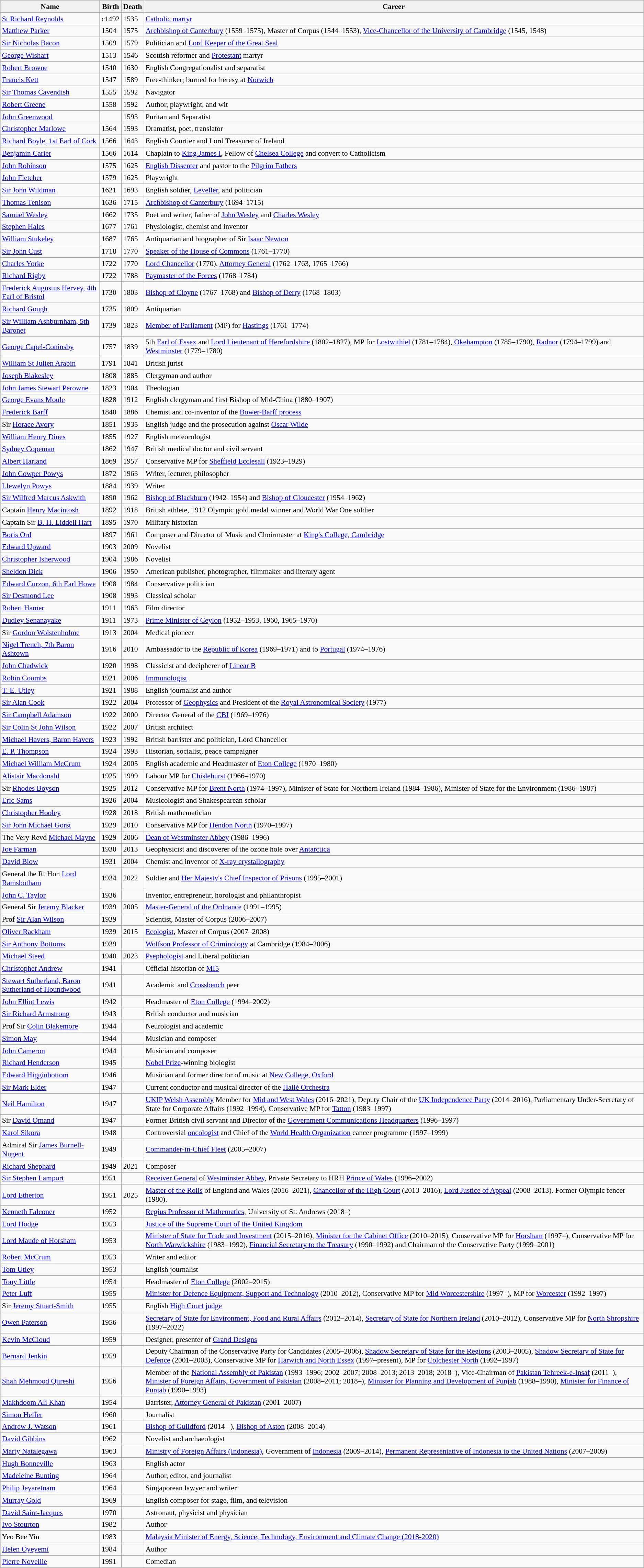<table class="wikitable" style="font-size:90%">
<tr>
<th>Name</th>
<th>Birth</th>
<th>Death</th>
<th>Career</th>
</tr>
<tr>
<td><a href='#'>St Richard Reynolds</a></td>
<td>c1492</td>
<td>1535</td>
<td><a href='#'>Catholic</a> <a href='#'>martyr</a></td>
</tr>
<tr>
<td><a href='#'>Matthew Parker</a></td>
<td>1504</td>
<td>1575</td>
<td><a href='#'>Archbishop of Canterbury</a> (1559–1575), Master of Corpus (1544–1553), <a href='#'>Vice-Chancellor of the University of Cambridge</a> (1545, 1548)</td>
</tr>
<tr>
<td><a href='#'>Sir Nicholas Bacon</a></td>
<td>1509</td>
<td>1579</td>
<td>Politician and <a href='#'>Lord Keeper of the Great Seal</a></td>
</tr>
<tr>
<td><a href='#'>George Wishart</a></td>
<td>1513</td>
<td>1546</td>
<td>Scottish reformer and <a href='#'>Protestant</a> martyr</td>
</tr>
<tr>
<td><a href='#'>Robert Browne</a></td>
<td>1540</td>
<td>1630</td>
<td>English Congregationalist and separatist</td>
</tr>
<tr>
<td><a href='#'>Francis Kett</a></td>
<td>1547</td>
<td>1589</td>
<td>Free-thinker; burned for heresy at <a href='#'>Norwich</a></td>
</tr>
<tr>
<td><a href='#'>Sir Thomas Cavendish</a></td>
<td>1555</td>
<td>1592</td>
<td>Navigator</td>
</tr>
<tr>
<td><a href='#'>Robert Greene</a></td>
<td>1558</td>
<td>1592</td>
<td>Author, playwright, and wit</td>
</tr>
<tr>
<td><a href='#'>John Greenwood</a></td>
<td></td>
<td>1593</td>
<td>Puritan and Separatist</td>
</tr>
<tr>
<td><a href='#'>Christopher Marlowe</a></td>
<td>1564</td>
<td>1593</td>
<td>Dramatist, poet, translator</td>
</tr>
<tr>
<td><a href='#'>Richard Boyle, 1st Earl of Cork</a></td>
<td>1566</td>
<td>1643</td>
<td>English Courtier and Lord Treasurer of Ireland</td>
</tr>
<tr>
<td><a href='#'>Benjamin Carier</a></td>
<td>1566</td>
<td>1614</td>
<td>Chaplain to <a href='#'>King James I</a>, Fellow of <a href='#'>Chelsea College</a> and convert to Catholicism</td>
</tr>
<tr>
<td><a href='#'>John Robinson</a></td>
<td>1575</td>
<td>1625</td>
<td><a href='#'>English Dissenter</a> and pastor to the <a href='#'>Pilgrim Fathers</a></td>
</tr>
<tr>
<td><a href='#'>John Fletcher</a></td>
<td>1579</td>
<td>1625</td>
<td>Playwright</td>
</tr>
<tr>
<td><a href='#'>Sir John Wildman</a></td>
<td>1621</td>
<td>1693</td>
<td>English soldier, <a href='#'>Leveller</a>, and politician</td>
</tr>
<tr>
<td><a href='#'>Thomas Tenison</a></td>
<td>1636</td>
<td>1715</td>
<td><a href='#'>Archbishop of Canterbury</a> (1694–1715)</td>
</tr>
<tr>
<td><a href='#'>Samuel Wesley</a></td>
<td>1662</td>
<td>1735</td>
<td>Poet and writer, father of <a href='#'>John Wesley</a> and <a href='#'>Charles Wesley</a></td>
</tr>
<tr>
<td><a href='#'>Stephen Hales</a></td>
<td>1677</td>
<td>1761</td>
<td>Physiologist, chemist and inventor</td>
</tr>
<tr>
<td><a href='#'>William Stukeley</a></td>
<td>1687</td>
<td>1765</td>
<td>Antiquarian and biographer of Sir <a href='#'>Isaac Newton</a></td>
</tr>
<tr>
<td><a href='#'>Sir John Cust</a></td>
<td>1718</td>
<td>1770</td>
<td><a href='#'>Speaker of the House of Commons</a> (1761–1770)</td>
</tr>
<tr>
<td><a href='#'>Charles Yorke</a></td>
<td>1722</td>
<td>1770</td>
<td><a href='#'>Lord Chancellor</a> (1770), <a href='#'>Attorney General</a> (1762–1763, 1765–1766)</td>
</tr>
<tr>
<td><a href='#'>Richard Rigby</a></td>
<td>1722</td>
<td>1788</td>
<td><a href='#'>Paymaster of the Forces</a> (1768–1784)</td>
</tr>
<tr>
<td><a href='#'>Frederick Augustus Hervey, 4th Earl of Bristol</a></td>
<td>1730</td>
<td>1803</td>
<td><a href='#'>Bishop of Cloyne</a> (1767–1768) and <a href='#'>Bishop of Derry</a> (1768–1803)</td>
</tr>
<tr>
<td><a href='#'>Richard Gough</a></td>
<td>1735</td>
<td>1809</td>
<td>Antiquarian</td>
</tr>
<tr>
<td><a href='#'>Sir William Ashburnham, 5th Baronet</a></td>
<td>1739</td>
<td>1823</td>
<td><a href='#'>Member of Parliament</a> (MP) for <a href='#'>Hastings</a> (1761–1774)</td>
</tr>
<tr>
<td><a href='#'>George Capel-Coninsby</a></td>
<td>1757</td>
<td>1839</td>
<td>5th <a href='#'>Earl of Essex</a> and <a href='#'>Lord Lieutenant of Herefordshire</a> (1802–1827), MP for <a href='#'>Lostwithiel</a> (1781–1784), <a href='#'>Okehampton</a> (1785–1790), <a href='#'>Radnor</a> (1794–1799) and <a href='#'>Westminster</a> (1779–1780)</td>
</tr>
<tr>
<td><a href='#'>William St Julien Arabin</a></td>
<td>1791</td>
<td>1841</td>
<td>British jurist</td>
</tr>
<tr>
<td><a href='#'>Joseph Blakesley</a></td>
<td>1808</td>
<td>1885</td>
<td>Clergyman and author</td>
</tr>
<tr>
<td><a href='#'>John James Stewart Perowne</a></td>
<td>1823</td>
<td>1904</td>
<td>Theologian</td>
</tr>
<tr>
<td><a href='#'>George Evans Moule</a></td>
<td>1828</td>
<td>1912</td>
<td>English clergyman and first Bishop of Mid-China (1880–1907)</td>
</tr>
<tr>
<td><a href='#'>Frederick Barff</a></td>
<td>1840</td>
<td>1886</td>
<td>Chemist and co-inventor of the <a href='#'>Bower-Barff process</a></td>
</tr>
<tr>
<td>Sir <a href='#'>Horace Avory</a></td>
<td>1851</td>
<td>1935</td>
<td>English judge and the prosecution against <a href='#'>Oscar Wilde</a></td>
</tr>
<tr>
<td><a href='#'>William Henry Dines</a></td>
<td>1855</td>
<td>1927</td>
<td>English meteorologist</td>
</tr>
<tr>
<td><a href='#'>Sydney Copeman</a></td>
<td>1862</td>
<td>1947</td>
<td>British medical doctor and civil servant</td>
</tr>
<tr>
<td><a href='#'>Albert Harland</a></td>
<td>1869</td>
<td>1957</td>
<td>Conservative MP for <a href='#'>Sheffield Ecclesall</a> (1923–1929)</td>
</tr>
<tr>
<td><a href='#'>John Cowper Powys</a></td>
<td>1872</td>
<td>1963</td>
<td>Writer, lecturer, philosopher</td>
</tr>
<tr>
<td><a href='#'>Llewelyn Powys</a></td>
<td>1884</td>
<td>1939</td>
<td>Writer</td>
</tr>
<tr>
<td><a href='#'>Sir Wilfred Marcus Askwith</a></td>
<td>1890</td>
<td>1962</td>
<td><a href='#'>Bishop of Blackburn</a> (1942–1954) and <a href='#'>Bishop of Gloucester</a> (1954–1962)</td>
</tr>
<tr>
<td>Captain <a href='#'>Henry Macintosh</a></td>
<td>1892</td>
<td>1918</td>
<td>British athlete, 1912 Olympic gold medal winner and World War One soldier</td>
</tr>
<tr>
<td>Captain Sir <a href='#'>B. H. Liddell Hart</a></td>
<td>1895</td>
<td>1970</td>
<td>Military historian</td>
</tr>
<tr>
<td><a href='#'>Boris Ord</a></td>
<td>1897</td>
<td>1961</td>
<td>Composer and Director of Music and Choirmaster at <a href='#'>King's College, Cambridge</a></td>
</tr>
<tr>
<td><a href='#'>Edward Upward</a></td>
<td>1903</td>
<td>2009</td>
<td>Novelist</td>
</tr>
<tr>
<td><a href='#'>Christopher Isherwood</a></td>
<td>1904</td>
<td>1986</td>
<td>Novelist</td>
</tr>
<tr>
<td><a href='#'>Sheldon Dick</a></td>
<td>1906</td>
<td>1950</td>
<td>American publisher, photographer, filmmaker and literary agent</td>
</tr>
<tr>
<td><a href='#'>Edward Curzon, 6th Earl Howe</a></td>
<td>1908</td>
<td>1984</td>
<td>Conservative politician</td>
</tr>
<tr>
<td><a href='#'>Sir Desmond Lee</a></td>
<td>1908</td>
<td>1993</td>
<td>Classical scholar</td>
</tr>
<tr>
<td><a href='#'>Robert Hamer</a></td>
<td>1911</td>
<td>1963</td>
<td>Film director</td>
</tr>
<tr>
<td><a href='#'>Dudley Senanayake</a></td>
<td>1911</td>
<td>1973</td>
<td><a href='#'>Prime Minister of Ceylon</a> (1952–1953, 1960, 1965–1970)</td>
</tr>
<tr>
<td>Sir <a href='#'>Gordon Wolstenholme</a></td>
<td>1913</td>
<td>2004</td>
<td>Medical pioneer</td>
</tr>
<tr>
<td><a href='#'>Nigel Trench, 7th Baron Ashtown</a></td>
<td>1916</td>
<td>2010</td>
<td>Ambassador to the <a href='#'>Republic of Korea</a> (1969–1971) and to <a href='#'>Portugal</a> (1974–1976)</td>
</tr>
<tr>
<td><a href='#'>John Chadwick</a></td>
<td>1920</td>
<td>1998</td>
<td>Classicist and decipherer of <a href='#'>Linear B</a></td>
</tr>
<tr>
<td><a href='#'>Robin Coombs</a></td>
<td>1921</td>
<td>2006</td>
<td><a href='#'>Immunologist</a></td>
</tr>
<tr>
<td><a href='#'>T. E. Utley</a></td>
<td>1921</td>
<td>1988</td>
<td>English journalist and author</td>
</tr>
<tr>
<td><a href='#'>Sir Alan Cook</a></td>
<td>1922</td>
<td>2004</td>
<td>Professor of <a href='#'>Geophysics</a> and President of the <a href='#'>Royal Astronomical Society</a> (1977)</td>
</tr>
<tr>
<td><a href='#'>Sir Campbell Adamson</a></td>
<td>1922</td>
<td>2000</td>
<td>Director General of the <a href='#'>CBI</a> (1969–1976)</td>
</tr>
<tr>
<td><a href='#'>Sir Colin St John Wilson</a></td>
<td>1922</td>
<td>2007</td>
<td>British architect</td>
</tr>
<tr>
<td><a href='#'>Michael Havers, Baron Havers</a></td>
<td>1923</td>
<td>1992</td>
<td>British barrister and politician, Lord Chancellor</td>
</tr>
<tr>
<td><a href='#'>E. P. Thompson</a></td>
<td>1924</td>
<td>1993</td>
<td>Historian, socialist, peace campaigner</td>
</tr>
<tr>
<td><a href='#'>Michael William McCrum</a></td>
<td>1924</td>
<td>2005</td>
<td>English academic and Headmaster of <a href='#'>Eton College</a> (1970–1980)</td>
</tr>
<tr>
<td><a href='#'>Alistair Macdonald</a></td>
<td>1925</td>
<td>1999</td>
<td>Labour MP for <a href='#'>Chislehurst</a> (1966–1970)</td>
</tr>
<tr>
<td>Sir <a href='#'>Rhodes Boyson</a></td>
<td>1925</td>
<td>2012</td>
<td>Conservative MP for <a href='#'>Brent North</a> (1974–1997), Minister of State for Northern Ireland (1984–1986), Minister of State for the Environment (1986–1987)</td>
</tr>
<tr>
<td><a href='#'>Eric Sams</a></td>
<td>1926</td>
<td>2004</td>
<td>Musicologist and Shakespearean scholar</td>
</tr>
<tr>
<td><a href='#'>Christopher Hooley</a></td>
<td>1928</td>
<td>2018</td>
<td>British mathematician</td>
</tr>
<tr>
<td><a href='#'>Sir John Michael Gorst</a></td>
<td>1929</td>
<td>2010</td>
<td>Conservative MP for <a href='#'>Hendon North</a> (1970–1997)</td>
</tr>
<tr>
<td>The Very Revd <a href='#'>Michael Mayne</a></td>
<td>1929</td>
<td>2006</td>
<td><a href='#'>Dean of Westminster Abbey</a> (1986–1996)</td>
</tr>
<tr>
<td><a href='#'>Joe Farman</a></td>
<td>1930</td>
<td>2013</td>
<td>Geophysicist and discoverer of the ozone hole over <a href='#'>Antarctica</a></td>
</tr>
<tr>
<td><a href='#'>David Blow</a></td>
<td>1931</td>
<td>2004</td>
<td>Chemist and inventor of <a href='#'>X-ray crystallography</a></td>
</tr>
<tr>
<td>General the Rt Hon <a href='#'>Lord Ramsbotham</a></td>
<td>1934</td>
<td>2022</td>
<td>Soldier and <a href='#'>Her Majesty's Chief Inspector of Prisons</a> (1995–2001)</td>
</tr>
<tr>
<td><a href='#'>John C. Taylor</a></td>
<td>1936</td>
<td></td>
<td>Inventor, entrepreneur, horologist and philanthropist</td>
</tr>
<tr>
<td>General Sir <a href='#'>Jeremy Blacker</a></td>
<td>1939</td>
<td>2005</td>
<td><a href='#'>Master-General of the Ordnance</a> (1991–1995)</td>
</tr>
<tr>
<td>Prof <a href='#'>Sir Alan Wilson</a></td>
<td>1939</td>
<td></td>
<td>Scientist, Master of Corpus (2006–2007)</td>
</tr>
<tr>
<td><a href='#'>Oliver Rackham</a></td>
<td>1939</td>
<td>2015</td>
<td><a href='#'>Ecologist</a>, Master of Corpus (2007–2008)</td>
</tr>
<tr>
<td><a href='#'>Sir Anthony Bottoms</a></td>
<td>1939</td>
<td></td>
<td><a href='#'>Wolfson Professor of Criminology</a> at Cambridge (1984–2006)</td>
</tr>
<tr>
<td><a href='#'>Michael Steed</a></td>
<td>1940</td>
<td>2023</td>
<td><a href='#'>Psephologist</a> and Liberal politician</td>
</tr>
<tr>
<td><a href='#'>Christopher Andrew</a></td>
<td>1941</td>
<td></td>
<td>Official historian of <a href='#'>MI5</a></td>
</tr>
<tr>
<td><a href='#'>Stewart Sutherland, Baron Sutherland of Houndwood</a></td>
<td>1941</td>
<td></td>
<td>Academic and <a href='#'>Crossbench</a> peer</td>
</tr>
<tr>
<td><a href='#'>John Elliot Lewis</a></td>
<td>1942</td>
<td></td>
<td>Headmaster of <a href='#'>Eton College</a> (1994–2002)</td>
</tr>
<tr>
<td><a href='#'>Sir Richard Armstrong</a></td>
<td>1943</td>
<td></td>
<td>British conductor and musician</td>
</tr>
<tr>
<td>Prof Sir <a href='#'>Colin Blakemore</a></td>
<td>1944</td>
<td></td>
<td>Neurologist and academic</td>
</tr>
<tr>
<td><a href='#'>Simon May</a></td>
<td>1944</td>
<td></td>
<td>Musician and composer</td>
</tr>
<tr>
<td><a href='#'>John Cameron</a></td>
<td>1944</td>
<td></td>
<td>Musician and composer</td>
</tr>
<tr>
<td><a href='#'>Richard Henderson</a></td>
<td>1945</td>
<td></td>
<td><a href='#'>Nobel Prize</a>-winning biologist</td>
</tr>
<tr>
<td><a href='#'>Edward Higginbottom</a></td>
<td>1946</td>
<td></td>
<td>Musician and former director of music at <a href='#'>New College, Oxford</a></td>
</tr>
<tr>
<td><a href='#'>Sir Mark Elder</a></td>
<td>1947</td>
<td></td>
<td>Current conductor and musical director of the <a href='#'>Hallé Orchestra</a></td>
</tr>
<tr>
<td><a href='#'>Neil Hamilton</a></td>
<td>1947</td>
<td></td>
<td><a href='#'>UKIP</a> <a href='#'>Welsh Assembly</a> Member for <a href='#'>Mid and West Wales</a> (2016–2021), Deputy Chair of the <a href='#'>UK Independence Party</a> (2014–2016), Parliamentary Under-Secretary of State for Corporate Affairs (1992–1994), Conservative MP for <a href='#'>Tatton</a> (1983–1997)</td>
</tr>
<tr>
<td>Sir <a href='#'>David Omand</a></td>
<td>1947</td>
<td></td>
<td>Former British civil servant and Director of the <a href='#'>Government Communications Headquarters</a> (1996–1997)</td>
</tr>
<tr>
<td><a href='#'>Karol Sikora</a></td>
<td>1948</td>
<td></td>
<td>Controversial <a href='#'>oncologist</a> and Chief of the <a href='#'>World Health Organization</a> cancer programme (1997–1999)</td>
</tr>
<tr>
<td>Admiral Sir <a href='#'>James Burnell-Nugent</a></td>
<td>1949</td>
<td></td>
<td><a href='#'>Commander-in-Chief Fleet</a> (2005–2007)</td>
</tr>
<tr>
<td><a href='#'>Richard Shephard</a></td>
<td>1949</td>
<td>2021</td>
<td>Composer</td>
</tr>
<tr>
<td><a href='#'>Sir Stephen Lamport</a></td>
<td>1951</td>
<td></td>
<td><a href='#'>Receiver General</a> of <a href='#'>Westminster Abbey</a>, Private Secretary to HRH <a href='#'>Prince of Wales</a> (1996–2002)</td>
</tr>
<tr>
<td><a href='#'>Lord Etherton</a></td>
<td>1951</td>
<td>2025</td>
<td><a href='#'>Master of the Rolls</a> of England and Wales (2016–2021), <a href='#'>Chancellor of the High Court</a> (2013–2016), <a href='#'>Lord Justice of Appeal</a> (2008–2013). Former Olympic fencer (1980).</td>
</tr>
<tr>
<td><a href='#'>Kenneth Falconer</a></td>
<td>1952</td>
<td></td>
<td><a href='#'>Regius Professor of Mathematics</a>, University of St. Andrews (2018–)</td>
</tr>
<tr>
<td><a href='#'>Lord Hodge</a></td>
<td>1953</td>
<td></td>
<td><a href='#'>Justice of the Supreme Court of the United Kingdom</a></td>
</tr>
<tr>
<td><a href='#'>Lord Maude of Horsham</a></td>
<td>1953</td>
<td></td>
<td><a href='#'>Minister of State for Trade and Investment</a> (2015–2016), <a href='#'>Minister for the Cabinet Office</a> (2010–2015), Conservative MP for <a href='#'>Horsham</a> (1997–), Conservative MP for <a href='#'>North Warwickshire</a> (1983–1992), <a href='#'>Financial Secretary to the Treasury</a> (1990–1992) and Chairman of the Conservative Party (1999–2001)</td>
</tr>
<tr>
<td><a href='#'>Robert McCrum</a></td>
<td>1953</td>
<td></td>
<td>Writer and editor</td>
</tr>
<tr>
<td><a href='#'>Tom Utley</a></td>
<td>1953</td>
<td></td>
<td>English journalist</td>
</tr>
<tr>
<td><a href='#'>Tony Little</a></td>
<td>1954</td>
<td></td>
<td>Headmaster of <a href='#'>Eton College</a> (2002–2015)</td>
</tr>
<tr>
<td><a href='#'>Peter Luff</a></td>
<td>1955</td>
<td></td>
<td><a href='#'>Minister for Defence Equipment, Support and Technology</a> (2010–2012), Conservative MP for <a href='#'>Mid Worcestershire</a> (1997–), MP for <a href='#'>Worcester</a> (1992–1997)</td>
</tr>
<tr>
<td>Sir <a href='#'>Jeremy Stuart-Smith</a></td>
<td>1955</td>
<td></td>
<td>English <a href='#'>High Court judge</a></td>
</tr>
<tr>
<td><a href='#'>Owen Paterson</a></td>
<td>1956</td>
<td></td>
<td><a href='#'>Secretary of State for Environment, Food and Rural Affairs</a> (2012–2014), <a href='#'>Secretary of State for Northern Ireland</a> (2010–2012), Conservative MP for <a href='#'>North Shropshire</a> (1997–2022)</td>
</tr>
<tr>
<td><a href='#'>Kevin McCloud</a></td>
<td>1959</td>
<td></td>
<td>Designer, presenter of <a href='#'>Grand Designs</a></td>
</tr>
<tr>
<td><a href='#'>Bernard Jenkin</a></td>
<td>1959</td>
<td></td>
<td>Deputy Chairman of the Conservative Party for Candidates (2005–2006), <a href='#'>Shadow Secretary of State for the Regions</a> (2003–2005), <a href='#'>Shadow Secretary of State for Defence</a> (2001–2003), Conservative MP for <a href='#'>Harwich and North Essex</a> (1997–present), MP for <a href='#'>Colchester North</a> (1992–1997)</td>
</tr>
<tr>
<td><a href='#'>Shah Mehmood Qureshi</a></td>
<td>1956</td>
<td></td>
<td>Member of the <a href='#'>National Assembly of Pakistan</a> (1993–1996; 2002–2007; 2008–2013; 2013–2018; 2018–), Vice-Chairman of <a href='#'>Pakistan Tehreek-e-Insaf</a> (2011–), <a href='#'>Minister of Foreign Affairs, Government of Pakistan</a> (2008–2011; 2018–), <a href='#'>Minister for Planning and Development of Punjab</a> (1988–1990), <a href='#'>Minister for Finance of Punjab</a> (1990–1993)</td>
</tr>
<tr>
<td><a href='#'>Makhdoom Ali Khan</a></td>
<td>1954</td>
<td></td>
<td>Barrister, <a href='#'>Attorney General of Pakistan</a> (2001–2007)</td>
</tr>
<tr>
<td><a href='#'>Simon Heffer</a></td>
<td>1960</td>
<td></td>
<td>Journalist</td>
</tr>
<tr>
<td><a href='#'>Andrew J. Watson</a></td>
<td>1961</td>
<td></td>
<td><a href='#'>Bishop of Guildford</a> (2014– ), <a href='#'>Bishop of Aston</a> (2008–2014)</td>
</tr>
<tr>
<td><a href='#'>David Gibbins</a></td>
<td>1962</td>
<td></td>
<td>Novelist and archaeologist</td>
</tr>
<tr>
<td><a href='#'>Marty Natalegawa</a></td>
<td>1963</td>
<td></td>
<td><a href='#'>Ministry of Foreign Affairs (Indonesia)</a>, Government of <a href='#'>Indonesia</a> (2009–2014), <a href='#'>Permanent Representative of Indonesia to the United Nations</a> (2007–2009)</td>
</tr>
<tr>
<td><a href='#'>Hugh Bonneville</a></td>
<td>1963</td>
<td></td>
<td>English actor</td>
</tr>
<tr>
<td><a href='#'>Madeleine Bunting</a></td>
<td>1964</td>
<td></td>
<td>Author, editor, and journalist</td>
</tr>
<tr>
<td><a href='#'>Philip Jeyaretnam</a></td>
<td>1964</td>
<td></td>
<td>Singaporean lawyer and writer</td>
</tr>
<tr>
<td><a href='#'>Murray Gold</a></td>
<td>1969</td>
<td></td>
<td>English composer for stage, film, and television</td>
</tr>
<tr>
<td><a href='#'>David Saint-Jacques</a></td>
<td>1970</td>
<td></td>
<td>Astronaut, physicist and physician</td>
</tr>
<tr>
<td><a href='#'>Ivo Stourton</a></td>
<td>1982</td>
<td></td>
<td>Author</td>
</tr>
<tr>
<td>Yeo Bee Yin</td>
<td>1983</td>
<td></td>
<td><a href='#'>Malaysia Minister of Energy, Science, Technology, Environment and Climate Change (2018-2020)</a></td>
</tr>
<tr>
<td><a href='#'>Helen Oyeyemi</a></td>
<td>1984</td>
<td></td>
<td>Author</td>
</tr>
<tr>
<td><a href='#'>Pierre Novellie</a></td>
<td>1991</td>
<td></td>
<td>Comedian</td>
</tr>
<tr>
</tr>
</table>
